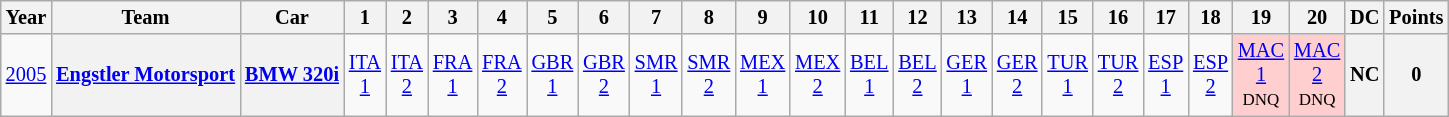<table class="wikitable" style="text-align:center; font-size:85%">
<tr>
<th>Year</th>
<th>Team</th>
<th>Car</th>
<th>1</th>
<th>2</th>
<th>3</th>
<th>4</th>
<th>5</th>
<th>6</th>
<th>7</th>
<th>8</th>
<th>9</th>
<th>10</th>
<th>11</th>
<th>12</th>
<th>13</th>
<th>14</th>
<th>15</th>
<th>16</th>
<th>17</th>
<th>18</th>
<th>19</th>
<th>20</th>
<th>DC</th>
<th>Points</th>
</tr>
<tr>
<td><a href='#'>2005</a></td>
<th><a href='#'>Engstler Motorsport</a></th>
<th><a href='#'>BMW 320i</a></th>
<td><a href='#'>ITA<br>1</a></td>
<td><a href='#'>ITA<br>2</a></td>
<td><a href='#'>FRA<br>1</a></td>
<td><a href='#'>FRA<br>2</a></td>
<td><a href='#'>GBR<br>1</a></td>
<td><a href='#'>GBR<br>2</a></td>
<td><a href='#'>SMR<br>1</a></td>
<td><a href='#'>SMR<br>2</a></td>
<td><a href='#'>MEX<br>1</a></td>
<td><a href='#'>MEX<br>2</a></td>
<td><a href='#'>BEL<br>1</a></td>
<td><a href='#'>BEL<br>2</a></td>
<td><a href='#'>GER<br>1</a></td>
<td><a href='#'>GER<br>2</a></td>
<td><a href='#'>TUR<br>1</a></td>
<td><a href='#'>TUR<br>2</a></td>
<td><a href='#'>ESP<br>1</a></td>
<td><a href='#'>ESP<br>2</a></td>
<td style="background:#ffcfcf;"><a href='#'>MAC<br>1</a><br><small>DNQ</small></td>
<td style="background:#ffcfcf;"><a href='#'>MAC<br>2</a><br><small>DNQ</small></td>
<th>NC</th>
<th>0</th>
</tr>
</table>
